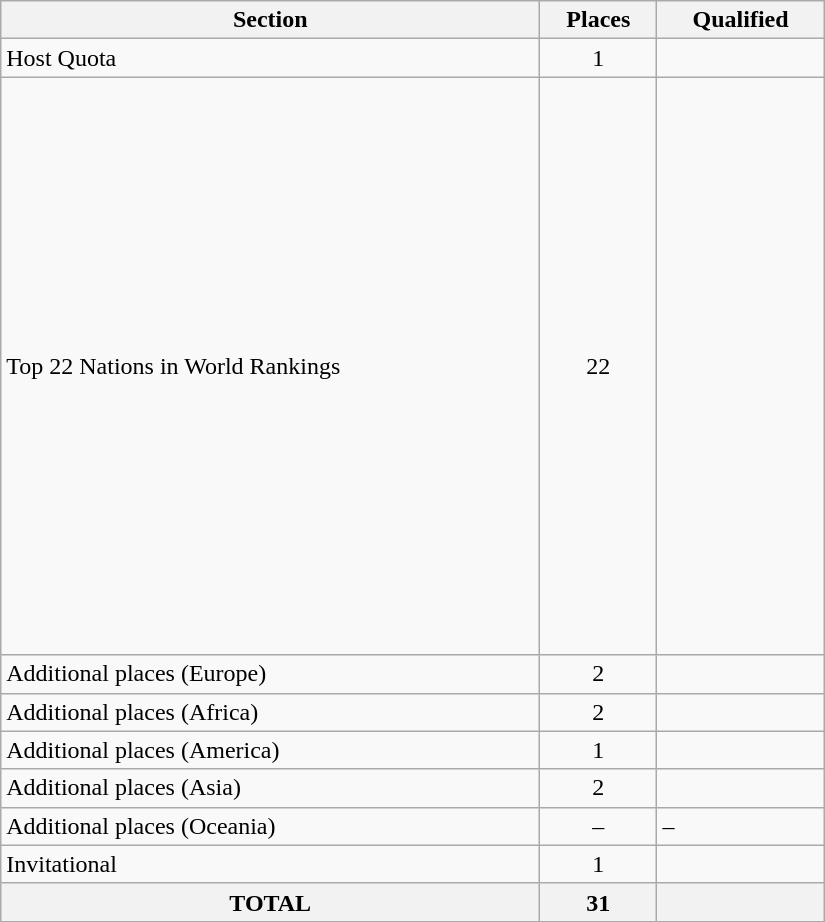<table class="wikitable" width=550>
<tr>
<th>Section</th>
<th>Places</th>
<th>Qualified</th>
</tr>
<tr>
<td>Host Quota</td>
<td align="center">1</td>
<td></td>
</tr>
<tr>
<td>Top 22 Nations in World Rankings</td>
<td align="center">22</td>
<td><br><br><br><br><br><br><br><br><br><br><br><br><br><br><br><br><br><br><br><br><br></td>
</tr>
<tr>
<td>Additional places (Europe)</td>
<td align="center">2</td>
<td><br></td>
</tr>
<tr>
<td>Additional places (Africa)</td>
<td align="center">2</td>
<td><br></td>
</tr>
<tr>
<td>Additional places (America)</td>
<td align="center">1</td>
<td></td>
</tr>
<tr>
<td>Additional places (Asia)</td>
<td align="center">2</td>
<td><br></td>
</tr>
<tr>
<td>Additional places (Oceania)</td>
<td align="center">–</td>
<td>–</td>
</tr>
<tr>
<td>Invitational</td>
<td align="center">1</td>
<td></td>
</tr>
<tr>
<th>TOTAL</th>
<th>31</th>
<th></th>
</tr>
</table>
